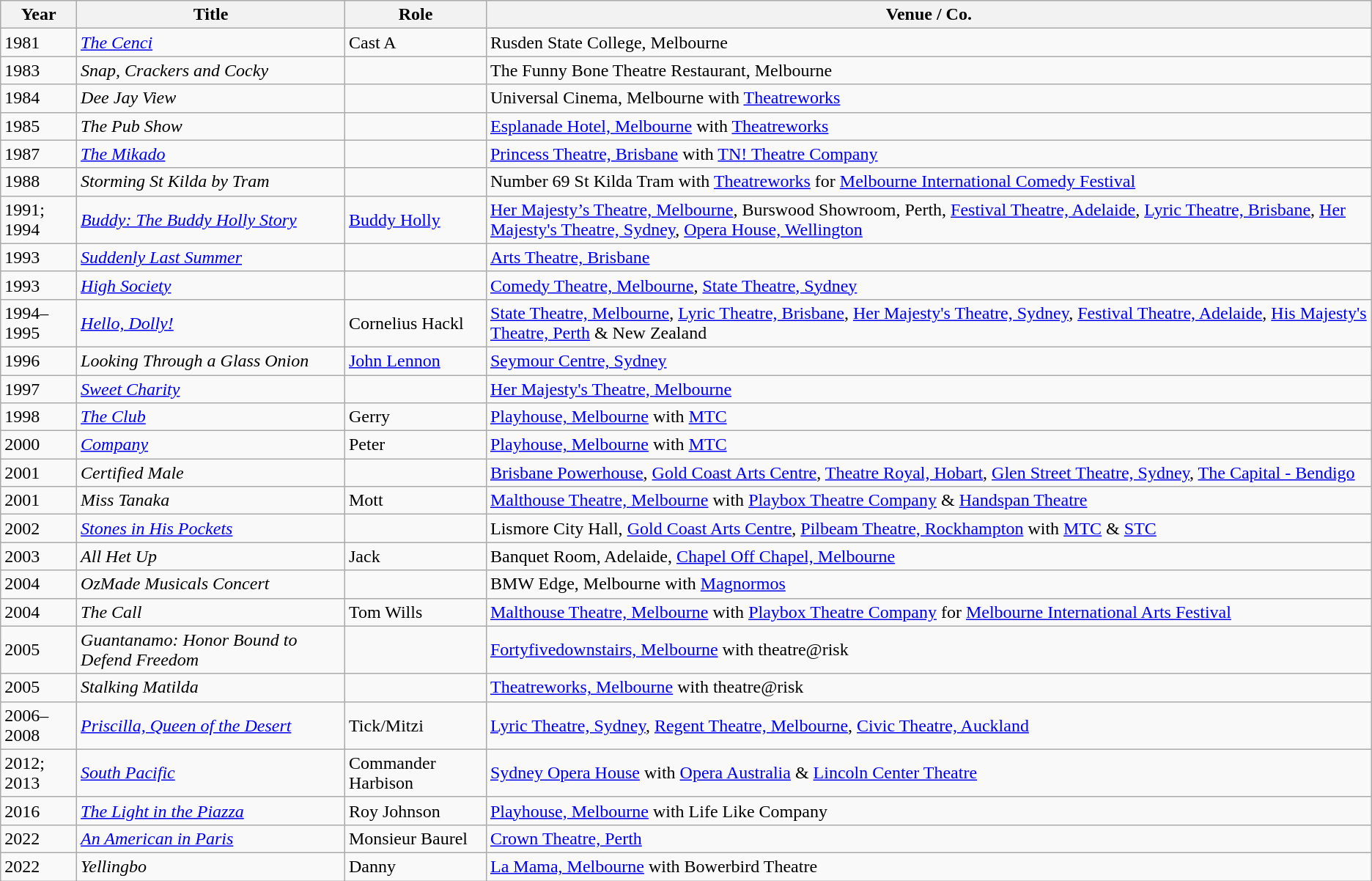<table class=wikitable>
<tr>
<th>Year</th>
<th>Title</th>
<th>Role</th>
<th>Venue / Co.</th>
</tr>
<tr>
<td>1981</td>
<td><em><a href='#'>The Cenci</a></em></td>
<td>Cast A</td>
<td>Rusden State College, Melbourne</td>
</tr>
<tr>
<td>1983</td>
<td><em>Snap, Crackers and Cocky</em></td>
<td></td>
<td>The Funny Bone Theatre Restaurant, Melbourne</td>
</tr>
<tr>
<td>1984</td>
<td><em>Dee Jay View</em></td>
<td></td>
<td>Universal Cinema, Melbourne with <a href='#'>Theatreworks</a></td>
</tr>
<tr>
<td>1985</td>
<td><em>The Pub Show</em></td>
<td></td>
<td><a href='#'>Esplanade Hotel, Melbourne</a> with <a href='#'>Theatreworks</a></td>
</tr>
<tr>
<td>1987</td>
<td><em><a href='#'>The Mikado</a></em></td>
<td></td>
<td><a href='#'>Princess Theatre, Brisbane</a> with <a href='#'>TN! Theatre Company</a></td>
</tr>
<tr>
<td>1988</td>
<td><em>Storming St Kilda by Tram</em></td>
<td></td>
<td>Number 69 St Kilda Tram with <a href='#'>Theatreworks</a> for <a href='#'>Melbourne International Comedy Festival</a></td>
</tr>
<tr>
<td>1991; 1994</td>
<td><em><a href='#'>Buddy: The Buddy Holly Story</a></em></td>
<td><a href='#'>Buddy Holly</a></td>
<td><a href='#'>Her Majesty’s Theatre, Melbourne</a>, Burswood Showroom, Perth, <a href='#'>Festival Theatre, Adelaide</a>, <a href='#'>Lyric Theatre, Brisbane</a>, <a href='#'>Her Majesty's Theatre, Sydney</a>, <a href='#'>Opera House, Wellington</a></td>
</tr>
<tr>
<td>1993</td>
<td><em><a href='#'>Suddenly Last Summer</a></em></td>
<td></td>
<td><a href='#'>Arts Theatre, Brisbane</a></td>
</tr>
<tr>
<td>1993</td>
<td><em><a href='#'>High Society</a></em></td>
<td></td>
<td><a href='#'>Comedy Theatre, Melbourne</a>, <a href='#'>State Theatre, Sydney</a></td>
</tr>
<tr>
<td>1994–1995</td>
<td><em><a href='#'>Hello, Dolly!</a></em></td>
<td>Cornelius Hackl</td>
<td><a href='#'>State Theatre, Melbourne</a>, <a href='#'>Lyric Theatre, Brisbane</a>, <a href='#'>Her Majesty's Theatre, Sydney</a>, <a href='#'>Festival Theatre, Adelaide</a>, <a href='#'>His Majesty's Theatre, Perth</a> & New Zealand</td>
</tr>
<tr>
<td>1996</td>
<td><em>Looking Through a Glass Onion</em></td>
<td><a href='#'>John Lennon</a></td>
<td><a href='#'>Seymour Centre, Sydney</a></td>
</tr>
<tr>
<td>1997</td>
<td><em><a href='#'>Sweet Charity</a></em></td>
<td></td>
<td><a href='#'>Her Majesty's Theatre, Melbourne</a></td>
</tr>
<tr>
<td>1998</td>
<td><em><a href='#'>The Club</a></em></td>
<td>Gerry</td>
<td><a href='#'>Playhouse, Melbourne</a> with <a href='#'>MTC</a></td>
</tr>
<tr>
<td>2000</td>
<td><em><a href='#'>Company</a></em></td>
<td>Peter</td>
<td><a href='#'>Playhouse, Melbourne</a> with <a href='#'>MTC</a></td>
</tr>
<tr>
<td>2001</td>
<td><em>Certified Male</em></td>
<td></td>
<td><a href='#'>Brisbane Powerhouse</a>, <a href='#'>Gold Coast Arts Centre</a>, <a href='#'>Theatre Royal, Hobart</a>, <a href='#'>Glen Street Theatre, Sydney</a>, <a href='#'>The Capital - Bendigo</a></td>
</tr>
<tr>
<td>2001</td>
<td><em>Miss Tanaka</em></td>
<td>Mott</td>
<td><a href='#'>Malthouse Theatre, Melbourne</a> with <a href='#'>Playbox Theatre Company</a> & <a href='#'>Handspan Theatre</a></td>
</tr>
<tr>
<td>2002</td>
<td><em><a href='#'>Stones in His Pockets</a></em></td>
<td></td>
<td>Lismore City Hall, <a href='#'>Gold Coast Arts Centre</a>, <a href='#'>Pilbeam Theatre, Rockhampton</a> with <a href='#'>MTC</a> & <a href='#'>STC</a></td>
</tr>
<tr>
<td>2003</td>
<td><em>All Het Up</em></td>
<td>Jack</td>
<td>Banquet Room, Adelaide, <a href='#'>Chapel Off Chapel, Melbourne</a></td>
</tr>
<tr>
<td>2004</td>
<td><em>OzMade Musicals Concert</em></td>
<td></td>
<td>BMW Edge, Melbourne with <a href='#'>Magnormos</a></td>
</tr>
<tr>
<td>2004</td>
<td><em>The Call</em></td>
<td>Tom Wills</td>
<td><a href='#'>Malthouse Theatre, Melbourne</a> with <a href='#'>Playbox Theatre Company</a> for <a href='#'>Melbourne International Arts Festival</a></td>
</tr>
<tr>
<td>2005</td>
<td><em>Guantanamo: Honor Bound to Defend Freedom</em></td>
<td></td>
<td><a href='#'>Fortyfivedownstairs, Melbourne</a> with theatre@risk</td>
</tr>
<tr>
<td>2005</td>
<td><em>Stalking Matilda</em></td>
<td></td>
<td><a href='#'>Theatreworks, Melbourne</a> with theatre@risk</td>
</tr>
<tr>
<td>2006–2008</td>
<td><em><a href='#'>Priscilla, Queen of the Desert</a></em></td>
<td>Tick/Mitzi</td>
<td><a href='#'>Lyric Theatre, Sydney</a>, <a href='#'>Regent Theatre, Melbourne</a>, <a href='#'>Civic Theatre, Auckland</a></td>
</tr>
<tr>
<td>2012; 2013</td>
<td><em><a href='#'>South Pacific</a></em></td>
<td>Commander Harbison</td>
<td><a href='#'>Sydney Opera House</a> with <a href='#'>Opera Australia</a> & <a href='#'>Lincoln Center Theatre</a></td>
</tr>
<tr>
<td>2016</td>
<td><em><a href='#'>The Light in the Piazza</a></em></td>
<td>Roy Johnson</td>
<td><a href='#'>Playhouse, Melbourne</a> with Life Like Company</td>
</tr>
<tr>
<td>2022</td>
<td><em><a href='#'>An American in Paris</a></em></td>
<td>Monsieur Baurel</td>
<td><a href='#'>Crown Theatre, Perth</a></td>
</tr>
<tr>
<td>2022</td>
<td><em>Yellingbo</em></td>
<td>Danny</td>
<td><a href='#'>La Mama, Melbourne</a> with Bowerbird Theatre</td>
</tr>
</table>
